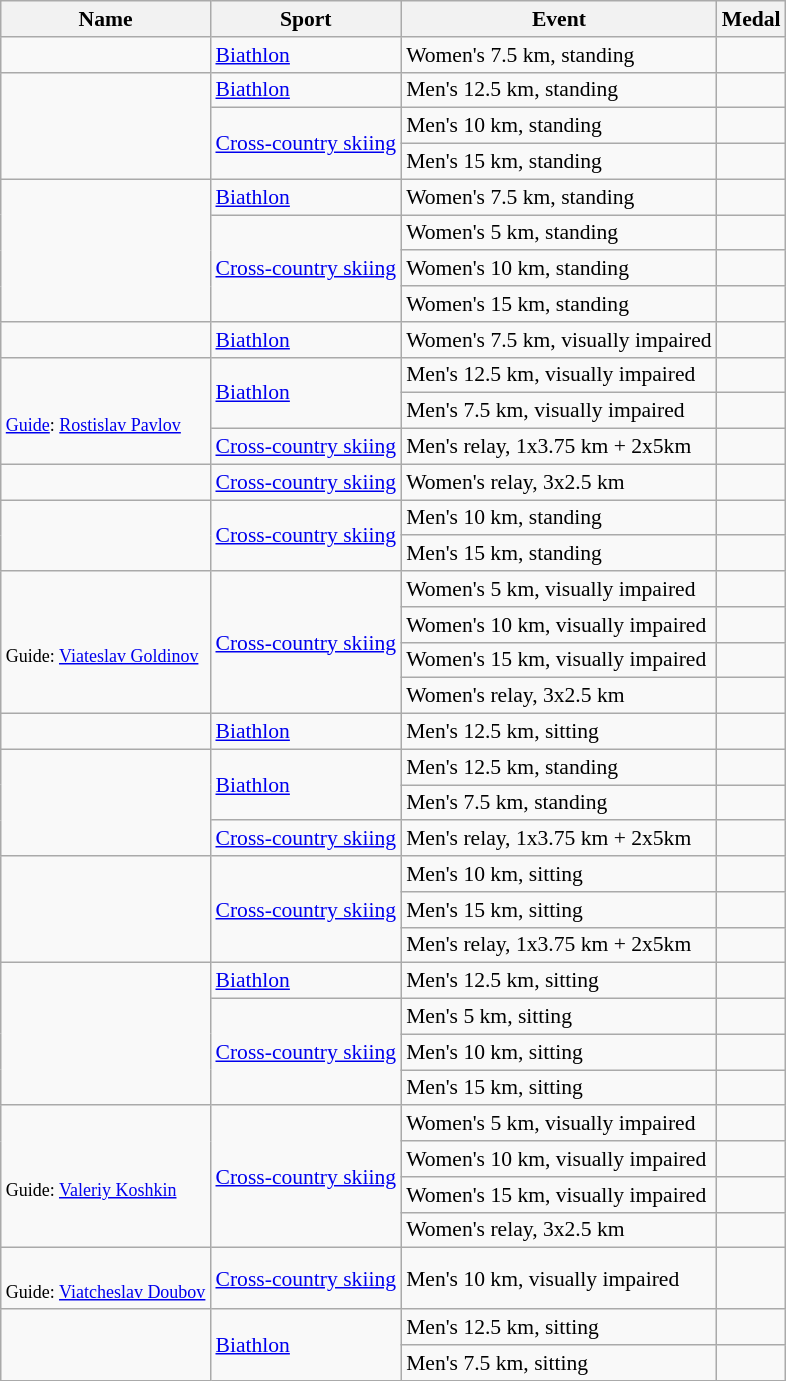<table class="wikitable sortable" style="font-size:90%">
<tr>
<th>Name</th>
<th>Sport</th>
<th>Event</th>
<th>Medal</th>
</tr>
<tr>
<td></td>
<td><a href='#'>Biathlon</a></td>
<td>Women's 7.5 km, standing</td>
<td></td>
</tr>
<tr>
<td rowspan=3></td>
<td><a href='#'>Biathlon</a></td>
<td>Men's 12.5 km, standing</td>
<td></td>
</tr>
<tr>
<td rowspan=2><a href='#'>Cross-country skiing</a></td>
<td>Men's 10 km, standing</td>
<td></td>
</tr>
<tr>
<td>Men's 15 km, standing</td>
<td></td>
</tr>
<tr>
<td rowspan=4></td>
<td><a href='#'>Biathlon</a></td>
<td>Women's 7.5 km, standing</td>
<td></td>
</tr>
<tr>
<td rowspan=3><a href='#'>Cross-country skiing</a></td>
<td>Women's 5 km, standing</td>
<td></td>
</tr>
<tr>
<td>Women's 10 km, standing</td>
<td></td>
</tr>
<tr>
<td>Women's 15 km, standing</td>
<td></td>
</tr>
<tr>
<td></td>
<td><a href='#'>Biathlon</a></td>
<td>Women's 7.5 km, visually impaired</td>
<td></td>
</tr>
<tr>
<td rowspan=3><br><small><a href='#'>Guide</a>: <a href='#'>Rostislav Pavlov</a></small></td>
<td rowspan=2><a href='#'>Biathlon</a></td>
<td>Men's 12.5 km, visually impaired</td>
<td></td>
</tr>
<tr>
<td>Men's 7.5 km, visually impaired</td>
<td></td>
</tr>
<tr>
<td><a href='#'>Cross-country skiing</a></td>
<td>Men's relay, 1x3.75 km + 2x5km</td>
<td></td>
</tr>
<tr>
<td></td>
<td><a href='#'>Cross-country skiing</a></td>
<td>Women's relay, 3x2.5 km</td>
<td></td>
</tr>
<tr>
<td rowspan=2></td>
<td rowspan=2><a href='#'>Cross-country skiing</a></td>
<td>Men's 10 km, standing</td>
<td></td>
</tr>
<tr>
<td>Men's 15 km, standing</td>
<td></td>
</tr>
<tr>
<td rowspan=4><br><small>Guide: <a href='#'>Viateslav Goldinov</a></small></td>
<td rowspan=4><a href='#'>Cross-country skiing</a></td>
<td>Women's 5 km, visually impaired</td>
<td></td>
</tr>
<tr>
<td>Women's 10 km, visually impaired</td>
<td></td>
</tr>
<tr>
<td>Women's 15 km, visually impaired</td>
<td></td>
</tr>
<tr>
<td>Women's relay, 3x2.5 km</td>
<td></td>
</tr>
<tr>
<td></td>
<td><a href='#'>Biathlon</a></td>
<td>Men's 12.5 km, sitting</td>
<td></td>
</tr>
<tr>
<td rowspan=3></td>
<td rowspan=2><a href='#'>Biathlon</a></td>
<td>Men's 12.5 km, standing</td>
<td></td>
</tr>
<tr>
<td>Men's 7.5 km, standing</td>
<td></td>
</tr>
<tr>
<td><a href='#'>Cross-country skiing</a></td>
<td>Men's relay, 1x3.75 km + 2x5km</td>
<td></td>
</tr>
<tr>
<td rowspan=3></td>
<td rowspan=3><a href='#'>Cross-country skiing</a></td>
<td>Men's 10 km, sitting</td>
<td></td>
</tr>
<tr>
<td>Men's 15 km, sitting</td>
<td></td>
</tr>
<tr>
<td>Men's relay, 1x3.75 km + 2x5km</td>
<td></td>
</tr>
<tr>
<td rowspan=4></td>
<td><a href='#'>Biathlon</a></td>
<td>Men's 12.5 km, sitting</td>
<td></td>
</tr>
<tr>
<td rowspan=3><a href='#'>Cross-country skiing</a></td>
<td>Men's 5 km, sitting</td>
<td></td>
</tr>
<tr>
<td>Men's 10 km, sitting</td>
<td></td>
</tr>
<tr>
<td>Men's 15 km, sitting</td>
<td></td>
</tr>
<tr>
<td rowspan=4><br><small>Guide: <a href='#'>Valeriy Koshkin</a></small></td>
<td rowspan=4><a href='#'>Cross-country skiing</a></td>
<td>Women's 5 km, visually impaired</td>
<td></td>
</tr>
<tr>
<td>Women's 10 km, visually impaired</td>
<td></td>
</tr>
<tr>
<td>Women's 15 km, visually impaired</td>
<td></td>
</tr>
<tr>
<td>Women's relay, 3x2.5 km</td>
<td></td>
</tr>
<tr>
<td><br><small>Guide: <a href='#'>Viatcheslav Doubov</a></small></td>
<td><a href='#'>Cross-country skiing</a></td>
<td>Men's 10 km, visually impaired</td>
<td></td>
</tr>
<tr>
<td rowspan=2></td>
<td rowspan=2><a href='#'>Biathlon</a></td>
<td>Men's 12.5 km, sitting</td>
<td></td>
</tr>
<tr>
<td>Men's 7.5 km, sitting</td>
<td></td>
</tr>
</table>
